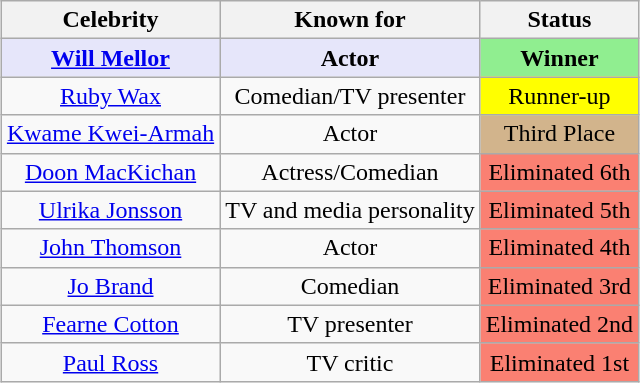<table class="wikitable" style="margin:auto; text-align:center;">
<tr>
<th scope="col">Celebrity</th>
<th scope="col">Known for</th>
<th scope="col">Status</th>
</tr>
<tr>
<td style="background:lavender;"><strong><a href='#'>Will Mellor</a></strong></td>
<td style="background:lavender;"><strong>Actor</strong></td>
<td style="background:lightgreen;"><strong>Winner</strong><br></td>
</tr>
<tr>
<td><a href='#'>Ruby Wax</a></td>
<td>Comedian/TV presenter</td>
<td style="background:yellow;">Runner-up</td>
</tr>
<tr>
<td><a href='#'>Kwame Kwei-Armah</a></td>
<td>Actor</td>
<td style=background:tan>Third Place<br></td>
</tr>
<tr>
<td><a href='#'>Doon MacKichan</a></td>
<td>Actress/Comedian</td>
<td style=background:salmon>Eliminated 6th</td>
</tr>
<tr>
<td><a href='#'>Ulrika Jonsson</a></td>
<td>TV and media personality</td>
<td style=background:salmon>Eliminated 5th</td>
</tr>
<tr>
<td><a href='#'>John Thomson</a></td>
<td>Actor</td>
<td style=background:salmon>Eliminated 4th</td>
</tr>
<tr>
<td><a href='#'>Jo Brand</a></td>
<td>Comedian</td>
<td style=background:salmon>Eliminated 3rd</td>
</tr>
<tr>
<td><a href='#'>Fearne Cotton</a></td>
<td>TV presenter</td>
<td style=background:salmon>Eliminated 2nd</td>
</tr>
<tr>
<td><a href='#'>Paul Ross</a></td>
<td>TV critic</td>
<td style=background:salmon>Eliminated 1st</td>
</tr>
</table>
